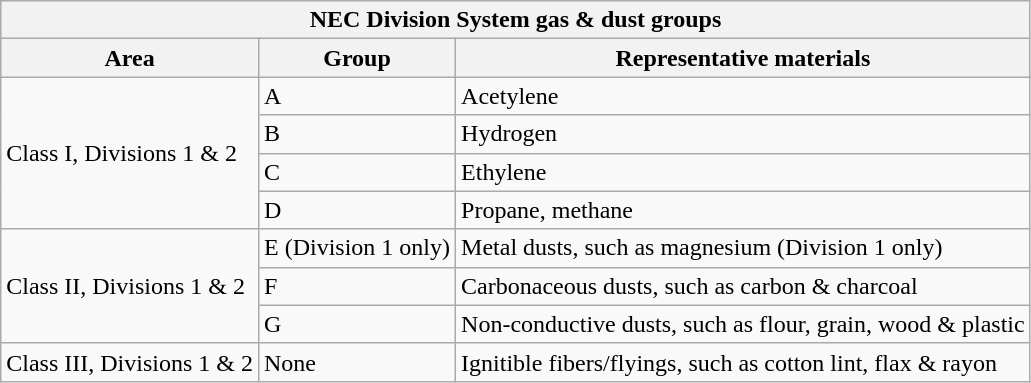<table class="wikitable">
<tr>
<th colspan="3">NEC Division System gas & dust groups</th>
</tr>
<tr>
<th>Area</th>
<th>Group</th>
<th>Representative materials</th>
</tr>
<tr>
<td rowspan="4">Class I, Divisions 1 & 2</td>
<td>A</td>
<td>Acetylene</td>
</tr>
<tr>
<td>B</td>
<td>Hydrogen</td>
</tr>
<tr>
<td>C</td>
<td>Ethylene</td>
</tr>
<tr>
<td>D</td>
<td>Propane, methane</td>
</tr>
<tr>
<td rowspan="3">Class II, Divisions 1 & 2</td>
<td>E (Division 1 only)</td>
<td>Metal dusts, such as magnesium (Division 1 only)</td>
</tr>
<tr>
<td>F</td>
<td>Carbonaceous dusts, such as carbon & charcoal</td>
</tr>
<tr>
<td>G</td>
<td>Non-conductive dusts, such as flour, grain, wood & plastic</td>
</tr>
<tr>
<td>Class III, Divisions 1 & 2</td>
<td>None</td>
<td>Ignitible fibers/flyings, such as cotton lint, flax & rayon</td>
</tr>
</table>
